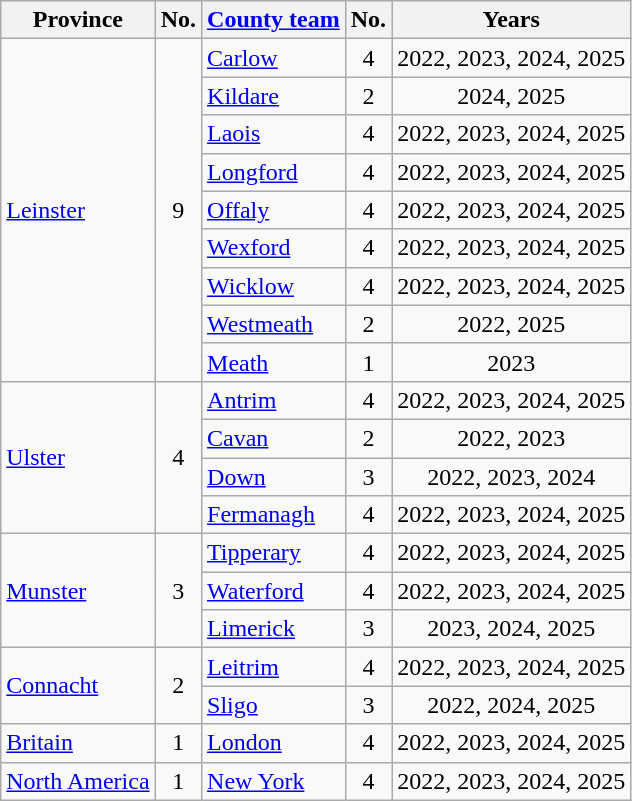<table class="wikitable sortable" style="text-align:center">
<tr>
<th>Province</th>
<th>No.</th>
<th><a href='#'>County team</a></th>
<th>No.</th>
<th>Years</th>
</tr>
<tr>
<td rowspan="9" style="text-align:left"> <a href='#'>Leinster</a></td>
<td rowspan="9">9</td>
<td style="text-align:left"><a href='#'>Carlow</a></td>
<td>4</td>
<td>2022, 2023, 2024, 2025</td>
</tr>
<tr>
<td style="text-align:left"><a href='#'>Kildare</a></td>
<td>2</td>
<td>2024, 2025</td>
</tr>
<tr>
<td style="text-align:left"><a href='#'>Laois</a></td>
<td>4</td>
<td>2022, 2023, 2024, 2025</td>
</tr>
<tr>
<td style="text-align:left"><a href='#'>Longford</a></td>
<td>4</td>
<td>2022, 2023, 2024, 2025</td>
</tr>
<tr>
<td style="text-align:left"><a href='#'>Offaly</a></td>
<td>4</td>
<td>2022, 2023, 2024, 2025</td>
</tr>
<tr>
<td style="text-align:left"><a href='#'>Wexford</a></td>
<td>4</td>
<td>2022, 2023, 2024, 2025</td>
</tr>
<tr>
<td style="text-align:left"><a href='#'>Wicklow</a></td>
<td>4</td>
<td>2022, 2023, 2024, 2025</td>
</tr>
<tr>
<td style="text-align:left"><a href='#'>Westmeath</a></td>
<td>2</td>
<td>2022, 2025</td>
</tr>
<tr>
<td style="text-align:left"><a href='#'>Meath</a></td>
<td>1</td>
<td>2023</td>
</tr>
<tr>
<td rowspan="4" style="text-align:left"> <a href='#'>Ulster</a></td>
<td rowspan="4">4</td>
<td style="text-align:left"><a href='#'>Antrim</a></td>
<td>4</td>
<td>2022, 2023, 2024, 2025</td>
</tr>
<tr>
<td style="text-align:left"><a href='#'>Cavan</a></td>
<td>2</td>
<td>2022, 2023</td>
</tr>
<tr>
<td style="text-align:left"><a href='#'>Down</a></td>
<td>3</td>
<td>2022, 2023, 2024</td>
</tr>
<tr>
<td style="text-align:left"><a href='#'>Fermanagh</a></td>
<td>4</td>
<td>2022, 2023, 2024, 2025</td>
</tr>
<tr>
<td rowspan="3" style="text-align:left"> <a href='#'>Munster</a></td>
<td rowspan="3">3</td>
<td style="text-align:left"><a href='#'>Tipperary</a></td>
<td>4</td>
<td>2022, 2023, 2024, 2025</td>
</tr>
<tr>
<td style="text-align:left"><a href='#'>Waterford</a></td>
<td>4</td>
<td>2022, 2023, 2024, 2025</td>
</tr>
<tr>
<td style="text-align:left"><a href='#'>Limerick</a></td>
<td>3</td>
<td>2023, 2024, 2025</td>
</tr>
<tr>
<td rowspan="2" style="text-align:left"> <a href='#'>Connacht</a></td>
<td rowspan="2">2</td>
<td style="text-align:left"><a href='#'>Leitrim</a></td>
<td>4</td>
<td>2022, 2023, 2024, 2025</td>
</tr>
<tr>
<td style="text-align:left"><a href='#'>Sligo</a></td>
<td>3</td>
<td>2022, 2024, 2025</td>
</tr>
<tr>
<td style="text-align:left"> <a href='#'>Britain</a></td>
<td>1</td>
<td style="text-align:left"><a href='#'>London</a></td>
<td>4</td>
<td>2022, 2023, 2024, 2025</td>
</tr>
<tr>
<td style="text-align:left"> <a href='#'>North America</a></td>
<td>1</td>
<td style="text-align:left"><a href='#'>New York</a></td>
<td>4</td>
<td>2022, 2023, 2024, 2025</td>
</tr>
</table>
